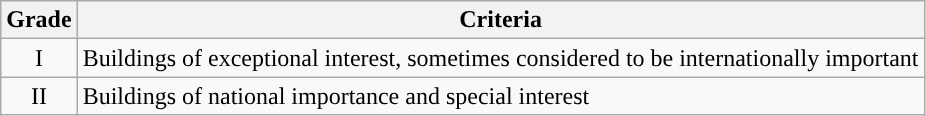<table class="wikitable">
<tr>
<th>Grade</th>
<th>Criteria</th>
</tr>
<tr>
<td align="center" >I</td>
<td>Buildings of exceptional interest, sometimes considered to be internationally important</td>
</tr>
<tr>
<td align="center" >II</td>
<td>Buildings of national importance and special interest</td>
</tr>
</table>
